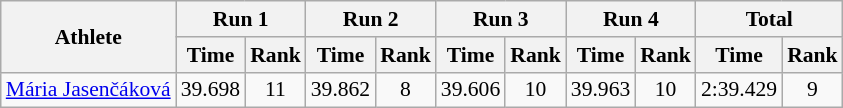<table class="wikitable" border="1" style="font-size:90%">
<tr>
<th rowspan="2">Athlete</th>
<th colspan="2">Run 1</th>
<th colspan="2">Run 2</th>
<th colspan="2">Run 3</th>
<th colspan="2">Run 4</th>
<th colspan="2">Total</th>
</tr>
<tr>
<th>Time</th>
<th>Rank</th>
<th>Time</th>
<th>Rank</th>
<th>Time</th>
<th>Rank</th>
<th>Time</th>
<th>Rank</th>
<th>Time</th>
<th>Rank</th>
</tr>
<tr>
<td><a href='#'>Mária Jasenčáková</a></td>
<td align="center">39.698</td>
<td align="center">11</td>
<td align="center">39.862</td>
<td align="center">8</td>
<td align="center">39.606</td>
<td align="center">10</td>
<td align="center">39.963</td>
<td align="center">10</td>
<td align="center">2:39.429</td>
<td align="center">9</td>
</tr>
</table>
